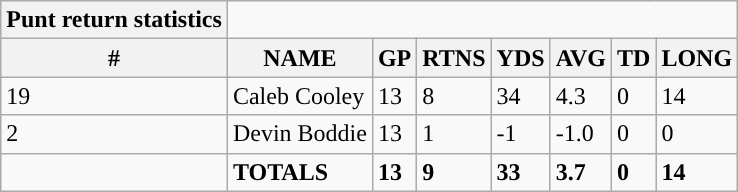<table class="wikitable collapsible">
<tr>
<th style="text-align:center; ">Punt return statistics</th>
</tr>
<tr>
<th>#</th>
<th>NAME</th>
<th>GP</th>
<th>RTNS</th>
<th>YDS</th>
<th>AVG</th>
<th>TD</th>
<th>LONG</th>
</tr>
<tr>
<td>19</td>
<td>Caleb Cooley</td>
<td>13</td>
<td>8</td>
<td>34</td>
<td>4.3</td>
<td>0</td>
<td>14</td>
</tr>
<tr>
<td>2</td>
<td>Devin Boddie</td>
<td>13</td>
<td>1</td>
<td>-1</td>
<td>-1.0</td>
<td>0</td>
<td>0</td>
</tr>
<tr>
<td></td>
<td><strong>TOTALS</strong></td>
<td><strong>13</strong></td>
<td><strong>9</strong></td>
<td><strong>33</strong></td>
<td><strong>3.7</strong></td>
<td><strong>0</strong></td>
<td><strong>14</strong></td>
</tr>
</table>
